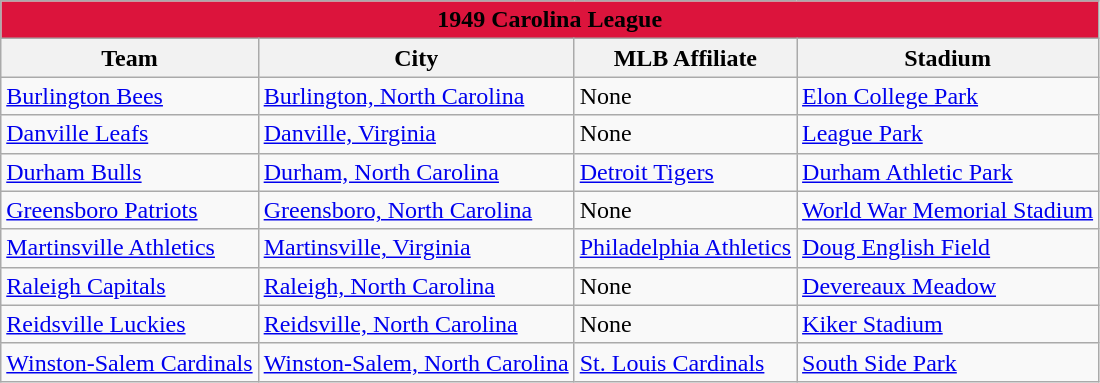<table class="wikitable" style="width:auto">
<tr>
<td bgcolor="#DC143C" align="center" colspan="7"><strong><span>1949 Carolina League</span></strong></td>
</tr>
<tr>
<th>Team</th>
<th>City</th>
<th>MLB Affiliate</th>
<th>Stadium</th>
</tr>
<tr>
<td><a href='#'>Burlington Bees</a></td>
<td><a href='#'>Burlington, North Carolina</a></td>
<td>None</td>
<td><a href='#'>Elon College Park</a></td>
</tr>
<tr>
<td><a href='#'>Danville Leafs</a></td>
<td><a href='#'>Danville, Virginia</a></td>
<td>None</td>
<td><a href='#'>League Park</a></td>
</tr>
<tr>
<td><a href='#'>Durham Bulls</a></td>
<td><a href='#'>Durham, North Carolina</a></td>
<td><a href='#'>Detroit Tigers</a></td>
<td><a href='#'>Durham Athletic Park</a></td>
</tr>
<tr>
<td><a href='#'>Greensboro Patriots</a></td>
<td><a href='#'>Greensboro, North Carolina</a></td>
<td>None</td>
<td><a href='#'>World War Memorial Stadium</a></td>
</tr>
<tr>
<td><a href='#'>Martinsville Athletics</a></td>
<td><a href='#'>Martinsville, Virginia</a></td>
<td><a href='#'>Philadelphia Athletics</a></td>
<td><a href='#'>Doug English Field</a></td>
</tr>
<tr>
<td><a href='#'>Raleigh Capitals</a></td>
<td><a href='#'>Raleigh, North Carolina</a></td>
<td>None</td>
<td><a href='#'>Devereaux Meadow</a></td>
</tr>
<tr>
<td><a href='#'>Reidsville Luckies</a></td>
<td><a href='#'>Reidsville, North Carolina</a></td>
<td>None</td>
<td><a href='#'>Kiker Stadium</a></td>
</tr>
<tr>
<td><a href='#'>Winston-Salem Cardinals</a></td>
<td><a href='#'>Winston-Salem, North Carolina</a></td>
<td><a href='#'>St. Louis Cardinals</a></td>
<td><a href='#'>South Side Park</a></td>
</tr>
</table>
